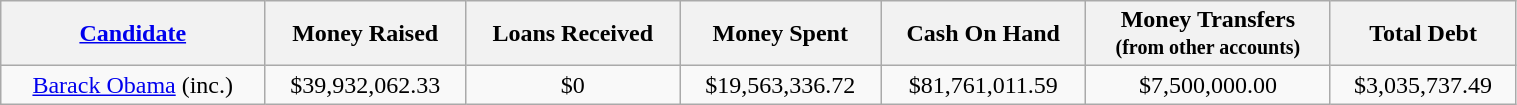<table class="sortable wikitable" style="text-align:center" width=80%>
<tr>
<th><a href='#'>Candidate</a></th>
<th>Money Raised</th>
<th>Loans Received</th>
<th>Money Spent</th>
<th>Cash On Hand</th>
<th>Money Transfers<br><small>(from other accounts)</small></th>
<th>Total Debt</th>
</tr>
<tr>
<td><a href='#'>Barack Obama</a> (inc.)</td>
<td>$39,932,062.33</td>
<td>$0</td>
<td>$19,563,336.72</td>
<td>$81,761,011.59</td>
<td>$7,500,000.00</td>
<td>$3,035,737.49</td>
</tr>
</table>
